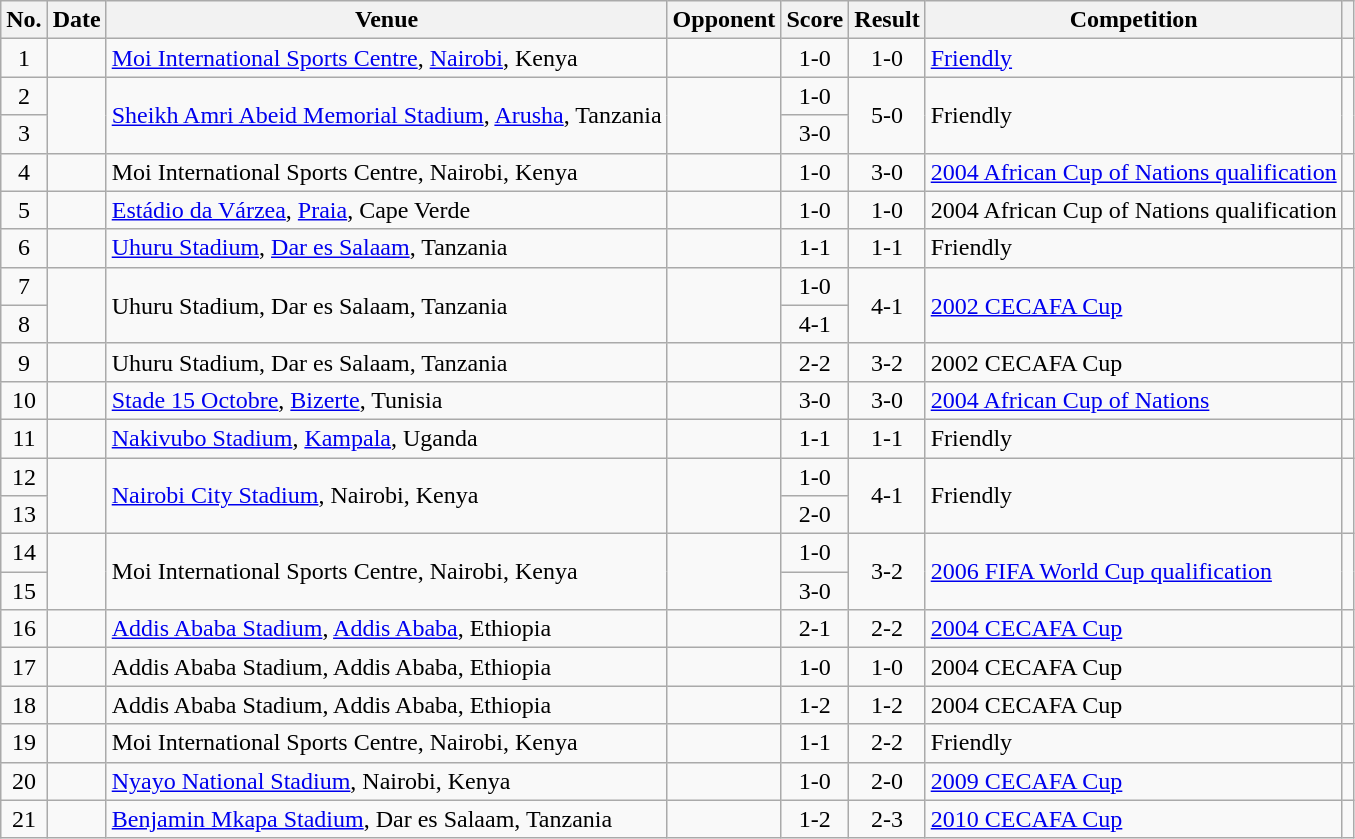<table class="wikitable sortable">
<tr>
<th scope="col">No.</th>
<th scope="col">Date</th>
<th scope="col">Venue</th>
<th scope="col">Opponent</th>
<th scope="col">Score</th>
<th scope="col">Result</th>
<th scope="col">Competition</th>
<th scope="col" class="unsortable"></th>
</tr>
<tr>
<td style="text-align:center">1</td>
<td></td>
<td><a href='#'>Moi International Sports Centre</a>, <a href='#'>Nairobi</a>, Kenya</td>
<td></td>
<td style="text-align:center">1-0</td>
<td style="text-align:center">1-0</td>
<td><a href='#'>Friendly</a></td>
<td></td>
</tr>
<tr>
<td style="text-align:center">2</td>
<td rowspan="2"></td>
<td rowspan="2"><a href='#'>Sheikh Amri Abeid Memorial Stadium</a>, <a href='#'>Arusha</a>, Tanzania</td>
<td rowspan="2"></td>
<td style="text-align:center">1-0</td>
<td rowspan="2" style="text-align:center">5-0</td>
<td rowspan="2">Friendly</td>
<td rowspan="2"></td>
</tr>
<tr>
<td style="text-align:center">3</td>
<td style="text-align:center">3-0</td>
</tr>
<tr>
<td style="text-align:center">4</td>
<td></td>
<td>Moi International Sports Centre, Nairobi, Kenya</td>
<td></td>
<td style="text-align:center">1-0</td>
<td style="text-align:center">3-0</td>
<td><a href='#'>2004 African Cup of Nations qualification</a></td>
<td></td>
</tr>
<tr>
<td style="text-align:center">5</td>
<td></td>
<td><a href='#'>Estádio da Várzea</a>, <a href='#'>Praia</a>, Cape Verde</td>
<td></td>
<td style="text-align:center">1-0</td>
<td style="text-align:center">1-0</td>
<td>2004 African Cup of Nations qualification</td>
<td></td>
</tr>
<tr>
<td style="text-align:center">6</td>
<td></td>
<td><a href='#'>Uhuru Stadium</a>, <a href='#'>Dar es Salaam</a>, Tanzania</td>
<td></td>
<td style="text-align:center">1-1</td>
<td style="text-align:center">1-1</td>
<td>Friendly</td>
<td></td>
</tr>
<tr>
<td style="text-align:center">7</td>
<td rowspan="2"></td>
<td rowspan="2">Uhuru Stadium, Dar es Salaam, Tanzania</td>
<td rowspan="2"></td>
<td style="text-align:center">1-0</td>
<td rowspan="2" style="text-align:center">4-1</td>
<td rowspan="2"><a href='#'>2002 CECAFA Cup</a></td>
<td rowspan="2"></td>
</tr>
<tr>
<td style="text-align:center">8</td>
<td style="text-align:center">4-1</td>
</tr>
<tr>
<td style="text-align:center">9</td>
<td></td>
<td>Uhuru Stadium, Dar es Salaam, Tanzania</td>
<td></td>
<td style="text-align:center">2-2</td>
<td style="text-align:center">3-2</td>
<td>2002 CECAFA Cup</td>
<td></td>
</tr>
<tr>
<td style="text-align:center">10</td>
<td></td>
<td><a href='#'>Stade 15 Octobre</a>, <a href='#'>Bizerte</a>, Tunisia</td>
<td></td>
<td style="text-align:center">3-0</td>
<td style="text-align:center">3-0</td>
<td><a href='#'>2004 African Cup of Nations</a></td>
<td></td>
</tr>
<tr>
<td style="text-align:center">11</td>
<td></td>
<td><a href='#'>Nakivubo Stadium</a>, <a href='#'>Kampala</a>, Uganda</td>
<td></td>
<td style="text-align:center">1-1</td>
<td style="text-align:center">1-1</td>
<td>Friendly</td>
<td></td>
</tr>
<tr>
<td style="text-align:center">12</td>
<td rowspan="2"></td>
<td rowspan="2"><a href='#'>Nairobi City Stadium</a>, Nairobi, Kenya</td>
<td rowspan="2"></td>
<td style="text-align:center">1-0</td>
<td rowspan="2" style="text-align:center">4-1</td>
<td rowspan="2">Friendly</td>
<td rowspan="2"></td>
</tr>
<tr>
<td style="text-align:center">13</td>
<td style="text-align:center">2-0</td>
</tr>
<tr>
<td style="text-align:center">14</td>
<td rowspan="2"></td>
<td rowspan="2">Moi International Sports Centre, Nairobi, Kenya</td>
<td rowspan="2"></td>
<td style="text-align:center">1-0</td>
<td rowspan="2" style="text-align:center">3-2</td>
<td rowspan="2"><a href='#'>2006 FIFA World Cup qualification</a></td>
<td rowspan="2"></td>
</tr>
<tr>
<td style="text-align:center">15</td>
<td style="text-align:center">3-0</td>
</tr>
<tr>
<td style="text-align:center">16</td>
<td></td>
<td><a href='#'>Addis Ababa Stadium</a>, <a href='#'>Addis Ababa</a>, Ethiopia</td>
<td></td>
<td style="text-align:center">2-1</td>
<td style="text-align:center">2-2</td>
<td><a href='#'>2004 CECAFA Cup</a></td>
<td></td>
</tr>
<tr>
<td style="text-align:center">17</td>
<td></td>
<td>Addis Ababa Stadium, Addis Ababa, Ethiopia</td>
<td></td>
<td style="text-align:center">1-0</td>
<td style="text-align:center">1-0</td>
<td>2004 CECAFA Cup</td>
<td></td>
</tr>
<tr>
<td style="text-align:center">18</td>
<td></td>
<td>Addis Ababa Stadium, Addis Ababa, Ethiopia</td>
<td></td>
<td style="text-align:center">1-2</td>
<td style="text-align:center">1-2</td>
<td>2004 CECAFA Cup</td>
<td></td>
</tr>
<tr>
<td style="text-align:center">19</td>
<td></td>
<td>Moi International Sports Centre, Nairobi, Kenya</td>
<td></td>
<td style="text-align:center">1-1</td>
<td style="text-align:center">2-2</td>
<td>Friendly</td>
<td></td>
</tr>
<tr>
<td style="text-align:center">20</td>
<td></td>
<td><a href='#'>Nyayo National Stadium</a>, Nairobi, Kenya</td>
<td></td>
<td style="text-align:center">1-0</td>
<td style="text-align:center">2-0</td>
<td><a href='#'>2009 CECAFA Cup</a></td>
<td></td>
</tr>
<tr>
<td style="text-align:center">21</td>
<td></td>
<td><a href='#'>Benjamin Mkapa Stadium</a>, Dar es Salaam, Tanzania</td>
<td></td>
<td style="text-align:center">1-2</td>
<td style="text-align:center">2-3</td>
<td><a href='#'>2010 CECAFA Cup</a></td>
<td></td>
</tr>
</table>
